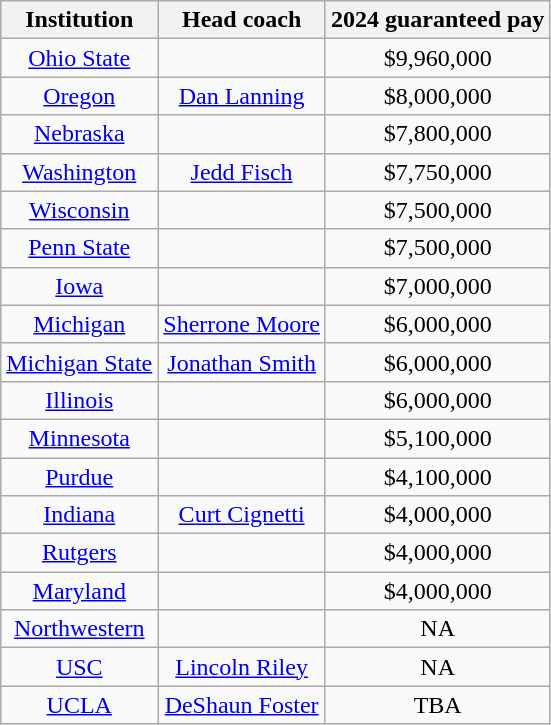<table class="wikitable sortable" style="text-align: center;">
<tr>
<th scope="col">Institution</th>
<th scope="col">Head coach</th>
<th scope="col">2024 guaranteed pay</th>
</tr>
<tr>
<td><a href='#'>Ohio State</a></td>
<td></td>
<td>$9,960,000</td>
</tr>
<tr>
<td><a href='#'>Oregon</a></td>
<td><a href='#'>Dan Lanning</a></td>
<td>$8,000,000</td>
</tr>
<tr>
<td><a href='#'>Nebraska</a></td>
<td></td>
<td>$7,800,000</td>
</tr>
<tr>
<td><a href='#'>Washington</a></td>
<td><a href='#'>Jedd Fisch</a></td>
<td>$7,750,000</td>
</tr>
<tr>
<td><a href='#'>Wisconsin</a></td>
<td></td>
<td>$7,500,000</td>
</tr>
<tr>
<td><a href='#'>Penn State</a></td>
<td></td>
<td>$7,500,000</td>
</tr>
<tr>
<td><a href='#'>Iowa</a></td>
<td></td>
<td>$7,000,000</td>
</tr>
<tr>
<td><a href='#'>Michigan</a></td>
<td><a href='#'>Sherrone Moore</a></td>
<td>$6,000,000</td>
</tr>
<tr>
<td><a href='#'>Michigan State</a></td>
<td><a href='#'>Jonathan Smith</a></td>
<td>$6,000,000</td>
</tr>
<tr>
<td><a href='#'>Illinois</a></td>
<td></td>
<td>$6,000,000</td>
</tr>
<tr>
<td><a href='#'>Minnesota</a></td>
<td></td>
<td>$5,100,000</td>
</tr>
<tr>
<td><a href='#'>Purdue</a></td>
<td></td>
<td>$4,100,000</td>
</tr>
<tr>
<td><a href='#'>Indiana</a></td>
<td><a href='#'>Curt Cignetti</a></td>
<td>$4,000,000</td>
</tr>
<tr>
<td><a href='#'>Rutgers</a></td>
<td></td>
<td>$4,000,000</td>
</tr>
<tr>
<td><a href='#'>Maryland</a></td>
<td></td>
<td>$4,000,000</td>
</tr>
<tr>
<td><a href='#'>Northwestern</a></td>
<td></td>
<td>NA</td>
</tr>
<tr>
<td><a href='#'>USC</a></td>
<td><a href='#'>Lincoln Riley</a></td>
<td>NA</td>
</tr>
<tr>
<td><a href='#'>UCLA</a></td>
<td><a href='#'>DeShaun Foster</a></td>
<td>TBA</td>
</tr>
</table>
